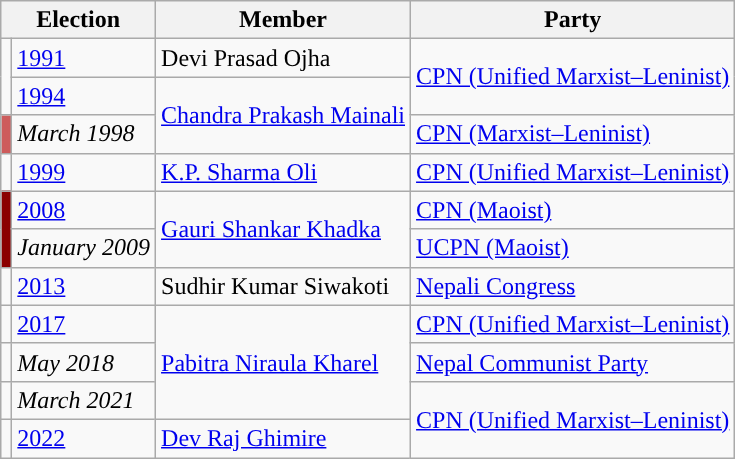<table class="wikitable">
<tr>
<th colspan="2">Election</th>
<th>Member</th>
<th>Party</th>
</tr>
<tr>
<td rowspan="2" style="background-color:"></td>
<td><a href='#'>1991</a></td>
<td>Devi Prasad Ojha</td>
<td rowspan="2"><a href='#'>CPN (Unified Marxist–Leninist)</a></td>
</tr>
<tr>
<td><a href='#'>1994</a></td>
<td rowspan="2"><a href='#'>Chandra Prakash Mainali</a></td>
</tr>
<tr>
<td style="background-color:indianred"></td>
<td><em>March 1998</em></td>
<td><a href='#'>CPN (Marxist–Leninist)</a></td>
</tr>
<tr>
<td style="background-color:"></td>
<td><a href='#'>1999</a></td>
<td><a href='#'>K.P. Sharma Oli</a></td>
<td><a href='#'>CPN (Unified Marxist–Leninist)</a></td>
</tr>
<tr>
<td rowspan="2" style="background-color:darkred"></td>
<td><a href='#'>2008</a></td>
<td rowspan="2"><a href='#'>Gauri Shankar Khadka</a></td>
<td><a href='#'>CPN (Maoist)</a></td>
</tr>
<tr>
<td><em>January 2009</em></td>
<td><a href='#'>UCPN (Maoist)</a></td>
</tr>
<tr>
<td style="background-color:"></td>
<td><a href='#'>2013</a></td>
<td>Sudhir Kumar Siwakoti</td>
<td><a href='#'>Nepali Congress</a></td>
</tr>
<tr>
<td style="background-color:"></td>
<td><a href='#'>2017</a></td>
<td rowspan="3"><a href='#'>Pabitra Niraula Kharel</a></td>
<td><a href='#'>CPN (Unified Marxist–Leninist)</a></td>
</tr>
<tr>
<td style="background-color:"></td>
<td><em>May 2018</em></td>
<td><a href='#'>Nepal Communist Party</a></td>
</tr>
<tr>
<td style="background-color:"></td>
<td><em>March 2021</em></td>
<td rowspan="2"><a href='#'>CPN (Unified Marxist–Leninist)</a></td>
</tr>
<tr>
<td style="background-color:"></td>
<td><a href='#'>2022</a></td>
<td><a href='#'>Dev Raj Ghimire</a></td>
</tr>
</table>
